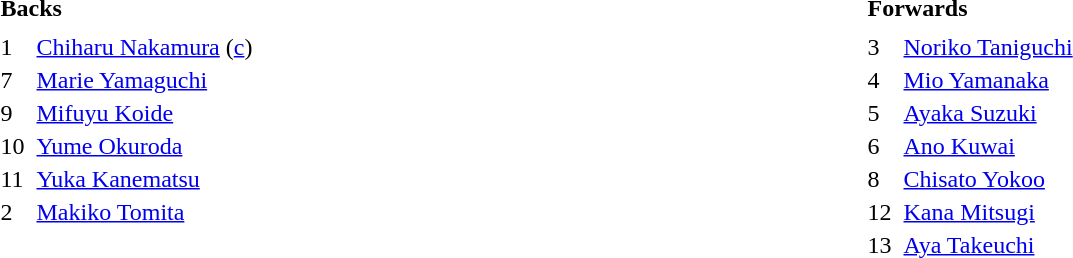<table style="text-align:left">
<tr>
<th colspan=2>Backs</th>
<th colspan=2>Forwards</th>
</tr>
<tr>
<th style="width:20px;"></th>
<th style="width:550px;"></th>
<th style="width:20px;"></th>
<th style="width:250px;"></th>
</tr>
<tr>
<td align=centre>1</td>
<td><a href='#'>Chiharu Nakamura</a> (<a href='#'>c</a>)</td>
<td align=centre>3</td>
<td><a href='#'>Noriko Taniguchi</a></td>
</tr>
<tr>
<td align=centre>7</td>
<td><a href='#'>Marie Yamaguchi</a></td>
<td align=centre>4</td>
<td><a href='#'>Mio Yamanaka</a></td>
</tr>
<tr>
<td align=centre>9</td>
<td><a href='#'>Mifuyu Koide</a></td>
<td align=centre>5</td>
<td><a href='#'>Ayaka Suzuki</a></td>
</tr>
<tr>
<td align=centre>10</td>
<td><a href='#'>Yume Okuroda</a></td>
<td align=centre>6</td>
<td><a href='#'>Ano Kuwai</a></td>
</tr>
<tr>
<td align=centre>11</td>
<td><a href='#'>Yuka Kanematsu</a></td>
<td align=centre>8</td>
<td><a href='#'>Chisato Yokoo</a></td>
</tr>
<tr>
<td align=centre>2</td>
<td><a href='#'>Makiko Tomita</a></td>
<td align=centre>12</td>
<td><a href='#'>Kana Mitsugi</a></td>
</tr>
<tr>
<td align=centre></td>
<td></td>
<td align=centre>13</td>
<td><a href='#'>Aya Takeuchi</a></td>
</tr>
</table>
